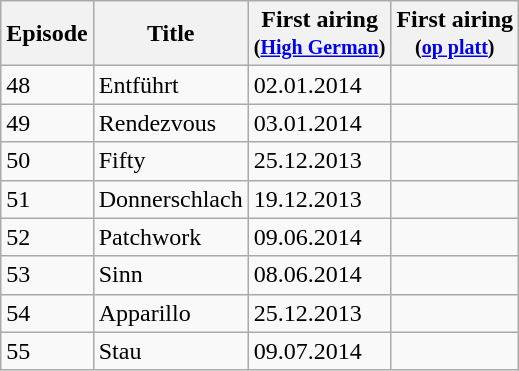<table class="wikitable">
<tr>
<th>Episode</th>
<th>Title</th>
<th>First airing<br><small>(<a href='#'>High German</a>)</small></th>
<th>First airing<br><small>(<a href='#'>op platt</a>)</small></th>
</tr>
<tr>
<td>48</td>
<td>Entführt</td>
<td>02.01.2014</td>
<td></td>
</tr>
<tr>
<td>49</td>
<td>Rendezvous</td>
<td>03.01.2014</td>
<td></td>
</tr>
<tr>
<td>50</td>
<td>Fifty</td>
<td>25.12.2013</td>
<td></td>
</tr>
<tr>
<td>51</td>
<td>Donnerschlach</td>
<td>19.12.2013</td>
<td></td>
</tr>
<tr>
<td>52</td>
<td>Patchwork</td>
<td>09.06.2014</td>
<td></td>
</tr>
<tr>
<td>53</td>
<td>Sinn</td>
<td>08.06.2014</td>
<td></td>
</tr>
<tr>
<td>54</td>
<td>Apparillo</td>
<td>25.12.2013</td>
<td></td>
</tr>
<tr>
<td>55</td>
<td>Stau</td>
<td>09.07.2014</td>
<td></td>
</tr>
</table>
